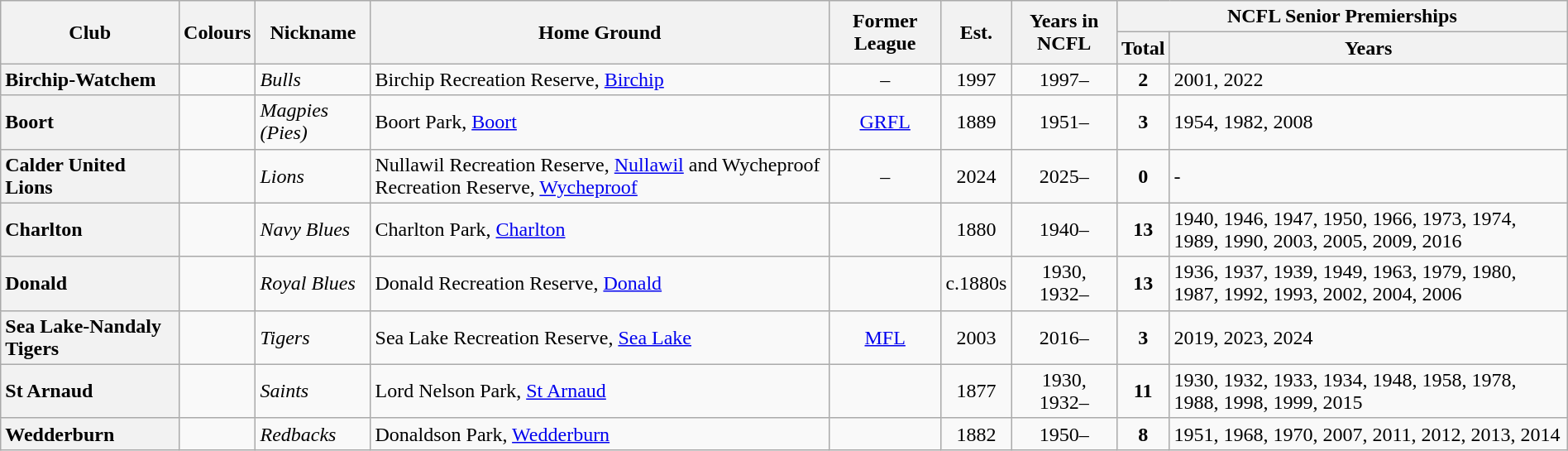<table class="wikitable sortable" style="width:100%">
<tr>
<th rowspan="2">Club</th>
<th rowspan="2">Colours</th>
<th rowspan="2">Nickname</th>
<th rowspan="2">Home Ground</th>
<th rowspan="2">Former League</th>
<th rowspan="2">Est.</th>
<th rowspan="2">Years in NCFL</th>
<th colspan="2">NCFL Senior Premierships</th>
</tr>
<tr>
<th>Total</th>
<th>Years</th>
</tr>
<tr>
<th style="text-align:left">Birchip-Watchem</th>
<td></td>
<td><em>Bulls</em></td>
<td>Birchip Recreation Reserve, <a href='#'>Birchip</a></td>
<td align="center">–</td>
<td align="center">1997</td>
<td align="center">1997–</td>
<td align="center"><strong>2</strong></td>
<td>2001, 2022</td>
</tr>
<tr>
<th style="text-align:left">Boort</th>
<td></td>
<td><em>Magpies (Pies)</em></td>
<td>Boort Park, <a href='#'>Boort</a></td>
<td align="center"><a href='#'>GRFL</a></td>
<td align="center">1889</td>
<td align="center">1951–</td>
<td align="center"><strong>3</strong></td>
<td>1954, 1982, 2008</td>
</tr>
<tr>
<th style="text-align:left">Calder United Lions</th>
<td></td>
<td><em>Lions</em></td>
<td>Nullawil Recreation Reserve, <a href='#'>Nullawil</a> and Wycheproof Recreation Reserve, <a href='#'>Wycheproof</a></td>
<td align="center">–</td>
<td align="center">2024</td>
<td align="center">2025–</td>
<td align="center"><strong>0</strong></td>
<td>-</td>
</tr>
<tr>
<th style="text-align:left">Charlton</th>
<td></td>
<td><em>Navy Blues</em></td>
<td>Charlton Park, <a href='#'>Charlton</a></td>
<td align="center"></td>
<td align="center">1880</td>
<td align="center">1940–</td>
<td align="center"><strong>13</strong></td>
<td>1940, 1946, 1947, 1950, 1966, 1973, 1974, 1989, 1990, 2003, 2005, 2009, 2016</td>
</tr>
<tr>
<th style="text-align:left">Donald</th>
<td></td>
<td><em>Royal Blues</em></td>
<td>Donald Recreation Reserve, <a href='#'>Donald</a></td>
<td align="center"></td>
<td align="center">c.1880s</td>
<td align="center">1930, 1932–</td>
<td align="center"><strong>13</strong></td>
<td>1936, 1937, 1939, 1949, 1963, 1979, 1980, 1987, 1992, 1993, 2002, 2004, 2006</td>
</tr>
<tr>
<th style="text-align:left">Sea Lake-Nandaly Tigers</th>
<td></td>
<td><em>Tigers</em></td>
<td>Sea Lake Recreation Reserve, <a href='#'>Sea Lake</a></td>
<td align="center"><a href='#'>MFL</a></td>
<td align="center">2003</td>
<td align="center">2016–</td>
<td align="center"><strong>3</strong></td>
<td>2019, 2023, 2024</td>
</tr>
<tr>
<th style="text-align:left">St Arnaud</th>
<td></td>
<td><em>Saints</em></td>
<td>Lord Nelson Park, <a href='#'>St Arnaud</a></td>
<td align="center"></td>
<td align="center">1877</td>
<td align="center">1930, 1932–</td>
<td align="center"><strong>11</strong></td>
<td>1930, 1932, 1933, 1934, 1948, 1958, 1978, 1988, 1998, 1999, 2015</td>
</tr>
<tr>
<th style="text-align:left">Wedderburn</th>
<td></td>
<td><em>Redbacks</em></td>
<td>Donaldson Park, <a href='#'>Wedderburn</a></td>
<td align="center"></td>
<td align="center">1882</td>
<td align="center">1950–</td>
<td align="center"><strong>8</strong></td>
<td>1951, 1968, 1970, 2007, 2011, 2012, 2013, 2014</td>
</tr>
</table>
